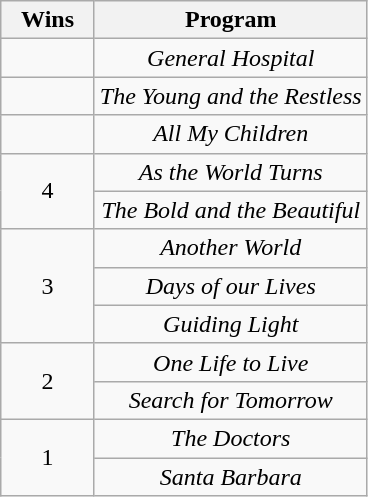<table class="wikitable" style="text-align: center;">
<tr>
<th scope="col" width="55">Wins</th>
<th scope="col" align="center">Program</th>
</tr>
<tr>
<td scope="row" rowspan=1 style="text-align:center"></td>
<td><em>General Hospital</em></td>
</tr>
<tr>
<td scope="row" rowspan=1 style="text-align:center"></td>
<td><em>The Young and the Restless</em></td>
</tr>
<tr>
<td scope="row"></td>
<td><em>All My Children</em></td>
</tr>
<tr>
<td scope="row" rowspan=2 style="text-align:center">4</td>
<td><em>As the World Turns</em></td>
</tr>
<tr>
<td><em>The Bold and the Beautiful</em></td>
</tr>
<tr>
<td scope="row" rowspan=3 style="text-align:center">3</td>
<td><em>Another World</em></td>
</tr>
<tr>
<td><em>Days of our Lives</em></td>
</tr>
<tr>
<td><em>Guiding Light</em></td>
</tr>
<tr>
<td scope="row" rowspan=2 style="text-align:center">2</td>
<td><em>One Life to Live</em></td>
</tr>
<tr>
<td><em>Search for Tomorrow</em></td>
</tr>
<tr>
<td scope="row" rowspan=2 style="text-align:center">1</td>
<td><em>The Doctors</em></td>
</tr>
<tr>
<td><em>Santa Barbara</em></td>
</tr>
</table>
